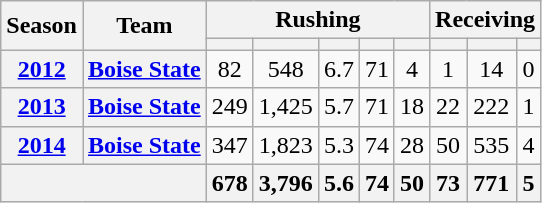<table class="wikitable" style="text-align:center;">
<tr>
<th rowspan="2">Season</th>
<th rowspan="2">Team</th>
<th colspan="5">Rushing</th>
<th colspan="3">Receiving</th>
</tr>
<tr>
<th></th>
<th></th>
<th></th>
<th></th>
<th></th>
<th></th>
<th></th>
<th></th>
</tr>
<tr>
<th><a href='#'>2012</a></th>
<th><a href='#'>Boise State</a></th>
<td>82</td>
<td>548</td>
<td>6.7</td>
<td>71</td>
<td>4</td>
<td>1</td>
<td>14</td>
<td>0</td>
</tr>
<tr>
<th><a href='#'>2013</a></th>
<th><a href='#'>Boise State</a></th>
<td>249</td>
<td>1,425</td>
<td>5.7</td>
<td>71</td>
<td>18</td>
<td>22</td>
<td>222</td>
<td>1</td>
</tr>
<tr>
<th><a href='#'>2014</a></th>
<th><a href='#'>Boise State</a></th>
<td>347</td>
<td>1,823</td>
<td>5.3</td>
<td>74</td>
<td>28</td>
<td>50</td>
<td>535</td>
<td>4</td>
</tr>
<tr>
<th colspan="2"></th>
<th>678</th>
<th>3,796</th>
<th>5.6</th>
<th>74</th>
<th>50</th>
<th>73</th>
<th>771</th>
<th>5</th>
</tr>
</table>
